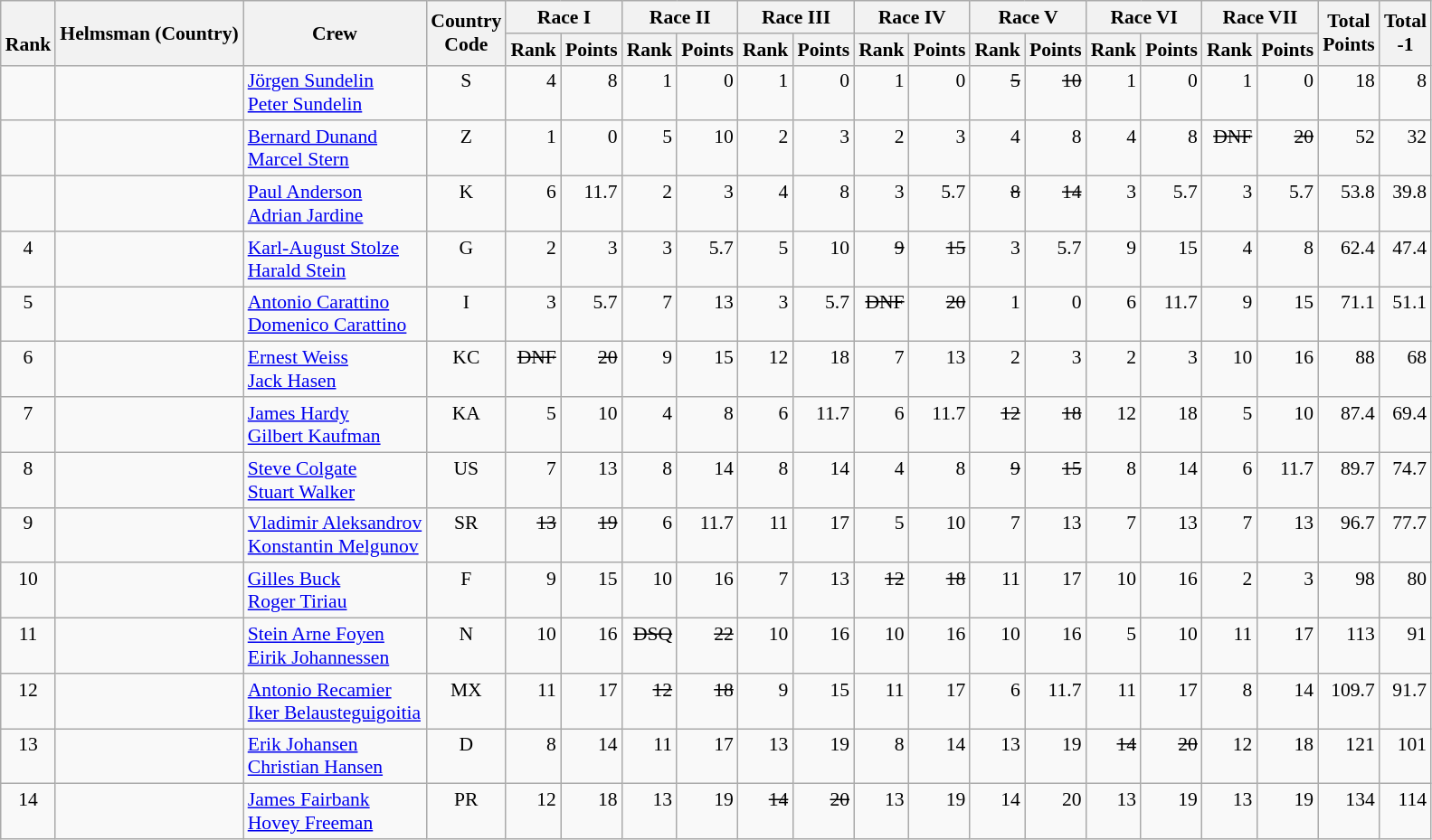<table class="wikitable" style="text-align:right; font-size:90%">
<tr>
<th rowspan="2"><br>Rank</th>
<th rowspan="2">Helmsman (Country)</th>
<th rowspan="2">Crew</th>
<th rowspan="2">Country<br>Code</th>
<th colspan="2">Race I</th>
<th colspan="2">Race II</th>
<th colspan="2">Race III</th>
<th colspan="2">Race IV</th>
<th colspan="2">Race V</th>
<th colspan="2">Race VI</th>
<th colspan="2">Race VII</th>
<th rowspan="2">Total <br>Points <br> </th>
<th rowspan="2">Total<br>-1<br> </th>
</tr>
<tr>
<th>Rank</th>
<th>Points</th>
<th>Rank</th>
<th>Points</th>
<th>Rank</th>
<th>Points</th>
<th>Rank</th>
<th>Points</th>
<th>Rank</th>
<th>Points</th>
<th>Rank</th>
<th>Points</th>
<th>Rank</th>
<th>Points</th>
</tr>
<tr style=vertical-align:top;>
<td align=center></td>
<td align=left></td>
<td align=left><a href='#'>Jörgen Sundelin</a>  <br><a href='#'>Peter Sundelin</a>  </td>
<td align=center>S</td>
<td>4</td>
<td>8</td>
<td>1</td>
<td>0</td>
<td>1</td>
<td>0</td>
<td>1</td>
<td>0</td>
<td><s>5</s></td>
<td><s>10</s></td>
<td>1</td>
<td>0</td>
<td>1</td>
<td>0</td>
<td>18</td>
<td>8</td>
</tr>
<tr style=vertical-align:top;>
<td align=center></td>
<td align=left></td>
<td align=left><a href='#'>Bernard Dunand</a>  <br><a href='#'>Marcel Stern</a>  </td>
<td align=center>Z</td>
<td>1</td>
<td>0</td>
<td>5</td>
<td>10</td>
<td>2</td>
<td>3</td>
<td>2</td>
<td>3</td>
<td>4</td>
<td>8</td>
<td>4</td>
<td>8</td>
<td><s>DNF</s></td>
<td><s>20</s></td>
<td>52</td>
<td>32</td>
</tr>
<tr style=vertical-align:top;>
<td align=center></td>
<td align=left></td>
<td align=left><a href='#'>Paul Anderson</a>  <br><a href='#'>Adrian Jardine</a>  </td>
<td align=center>K</td>
<td>6</td>
<td>11.7</td>
<td>2</td>
<td>3</td>
<td>4</td>
<td>8</td>
<td>3</td>
<td>5.7</td>
<td><s>8</s></td>
<td><s>14</s></td>
<td>3</td>
<td>5.7</td>
<td>3</td>
<td>5.7</td>
<td>53.8</td>
<td>39.8</td>
</tr>
<tr style=vertical-align:top;>
<td align=center>4</td>
<td align=left></td>
<td align=left><a href='#'>Karl-August Stolze</a>  <br><a href='#'>Harald Stein</a>  </td>
<td align=center>G</td>
<td>2</td>
<td>3</td>
<td>3</td>
<td>5.7</td>
<td>5</td>
<td>10</td>
<td><s>9</s></td>
<td><s>15</s></td>
<td>3</td>
<td>5.7</td>
<td>9</td>
<td>15</td>
<td>4</td>
<td>8</td>
<td>62.4</td>
<td>47.4</td>
</tr>
<tr style=vertical-align:top;>
<td align=center>5</td>
<td align=left></td>
<td align=left><a href='#'>Antonio Carattino</a>  <br><a href='#'>Domenico Carattino</a>  </td>
<td align=center>I</td>
<td>3</td>
<td>5.7</td>
<td>7</td>
<td>13</td>
<td>3</td>
<td>5.7</td>
<td><s>DNF</s></td>
<td><s>20</s></td>
<td>1</td>
<td>0</td>
<td>6</td>
<td>11.7</td>
<td>9</td>
<td>15</td>
<td>71.1</td>
<td>51.1</td>
</tr>
<tr style=vertical-align:top;>
<td align=center>6</td>
<td align=left></td>
<td align=left><a href='#'>Ernest Weiss</a>  <br><a href='#'>Jack Hasen</a>  </td>
<td align=center>KC</td>
<td><s>DNF</s></td>
<td><s>20</s></td>
<td>9</td>
<td>15</td>
<td>12</td>
<td>18</td>
<td>7</td>
<td>13</td>
<td>2</td>
<td>3</td>
<td>2</td>
<td>3</td>
<td>10</td>
<td>16</td>
<td>88</td>
<td>68</td>
</tr>
<tr style=vertical-align:top;>
<td align=center>7</td>
<td align=left></td>
<td align=left><a href='#'>James Hardy</a>  <br><a href='#'>Gilbert Kaufman</a>  </td>
<td align=center>KA</td>
<td>5</td>
<td>10</td>
<td>4</td>
<td>8</td>
<td>6</td>
<td>11.7</td>
<td>6</td>
<td>11.7</td>
<td><s>12</s></td>
<td><s>18</s></td>
<td>12</td>
<td>18</td>
<td>5</td>
<td>10</td>
<td>87.4</td>
<td>69.4</td>
</tr>
<tr style=vertical-align:top;>
<td align=center>8</td>
<td align=left></td>
<td align=left><a href='#'>Steve Colgate</a>  <br><a href='#'>Stuart Walker</a>  </td>
<td align=center>US</td>
<td>7</td>
<td>13</td>
<td>8</td>
<td>14</td>
<td>8</td>
<td>14</td>
<td>4</td>
<td>8</td>
<td><s>9</s></td>
<td><s>15</s></td>
<td>8</td>
<td>14</td>
<td>6</td>
<td>11.7</td>
<td>89.7</td>
<td>74.7</td>
</tr>
<tr style=vertical-align:top;>
<td align=center>9</td>
<td align=left></td>
<td align=left><a href='#'>Vladimir Aleksandrov</a>  <br><a href='#'>Konstantin Melgunov</a>  </td>
<td align=center>SR</td>
<td><s>13</s></td>
<td><s>19</s></td>
<td>6</td>
<td>11.7</td>
<td>11</td>
<td>17</td>
<td>5</td>
<td>10</td>
<td>7</td>
<td>13</td>
<td>7</td>
<td>13</td>
<td>7</td>
<td>13</td>
<td>96.7</td>
<td>77.7</td>
</tr>
<tr style=vertical-align:top;>
<td align=center>10</td>
<td align=left></td>
<td align=left><a href='#'>Gilles Buck</a>  <br><a href='#'>Roger Tiriau</a>  </td>
<td align=center>F</td>
<td>9</td>
<td>15</td>
<td>10</td>
<td>16</td>
<td>7</td>
<td>13</td>
<td><s>12</s></td>
<td><s>18</s></td>
<td>11</td>
<td>17</td>
<td>10</td>
<td>16</td>
<td>2</td>
<td>3</td>
<td>98</td>
<td>80</td>
</tr>
<tr style=vertical-align:top;>
<td align=center>11</td>
<td align=left></td>
<td align=left><a href='#'>Stein Arne Foyen</a>  <br><a href='#'>Eirik Johannessen</a>  </td>
<td align=center>N</td>
<td>10</td>
<td>16</td>
<td><s>DSQ</s></td>
<td><s>22</s></td>
<td>10</td>
<td>16</td>
<td>10</td>
<td>16</td>
<td>10</td>
<td>16</td>
<td>5</td>
<td>10</td>
<td>11</td>
<td>17</td>
<td>113</td>
<td>91</td>
</tr>
<tr style=vertical-align:top;>
<td align=center>12</td>
<td align=left></td>
<td align=left><a href='#'>Antonio Recamier</a>  <br><a href='#'>Iker Belausteguigoitia</a>  </td>
<td align=center>MX</td>
<td>11</td>
<td>17</td>
<td><s>12</s></td>
<td><s>18</s></td>
<td>9</td>
<td>15</td>
<td>11</td>
<td>17</td>
<td>6</td>
<td>11.7</td>
<td>11</td>
<td>17</td>
<td>8</td>
<td>14</td>
<td>109.7</td>
<td>91.7</td>
</tr>
<tr style=vertical-align:top;>
<td align=center>13</td>
<td align=left></td>
<td align=left><a href='#'>Erik Johansen</a>  <br><a href='#'>Christian Hansen</a>  </td>
<td align=center>D</td>
<td>8</td>
<td>14</td>
<td>11</td>
<td>17</td>
<td>13</td>
<td>19</td>
<td>8</td>
<td>14</td>
<td>13</td>
<td>19</td>
<td><s>14</s></td>
<td><s>20</s></td>
<td>12</td>
<td>18</td>
<td>121</td>
<td>101</td>
</tr>
<tr style=vertical-align:top;>
<td align=center>14</td>
<td align=left></td>
<td align=left><a href='#'>James Fairbank</a>  <br><a href='#'>Hovey Freeman</a>  </td>
<td align=center>PR</td>
<td>12</td>
<td>18</td>
<td>13</td>
<td>19</td>
<td><s>14</s></td>
<td><s>20</s></td>
<td>13</td>
<td>19</td>
<td>14</td>
<td>20</td>
<td>13</td>
<td>19</td>
<td>13</td>
<td>19</td>
<td>134</td>
<td>114</td>
</tr>
</table>
